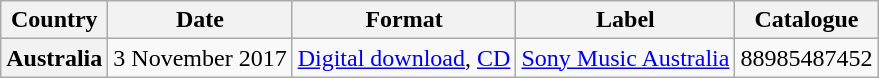<table class="wikitable plainrowheaders">
<tr>
<th scope="col">Country</th>
<th scope="col">Date</th>
<th scope="col">Format</th>
<th scope="col">Label</th>
<th scope="col">Catalogue</th>
</tr>
<tr>
<th scope="row">Australia</th>
<td>3 November 2017</td>
<td><a href='#'>Digital download</a>, <a href='#'>CD</a></td>
<td><a href='#'>Sony Music Australia</a></td>
<td>88985487452</td>
</tr>
</table>
